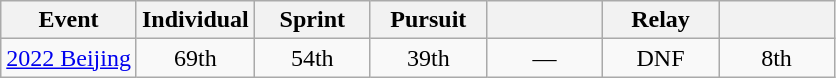<table class="wikitable" style="text-align: center;">
<tr ">
<th>Event</th>
<th style="width:70px;">Individual</th>
<th style="width:70px;">Sprint</th>
<th style="width:70px;">Pursuit</th>
<th style="width:70px;"></th>
<th style="width:70px;">Relay</th>
<th style="width:70px;"></th>
</tr>
<tr>
<td align="left"> <a href='#'>2022 Beijing</a></td>
<td>69th</td>
<td>54th</td>
<td>39th</td>
<td>—</td>
<td>DNF</td>
<td>8th</td>
</tr>
</table>
